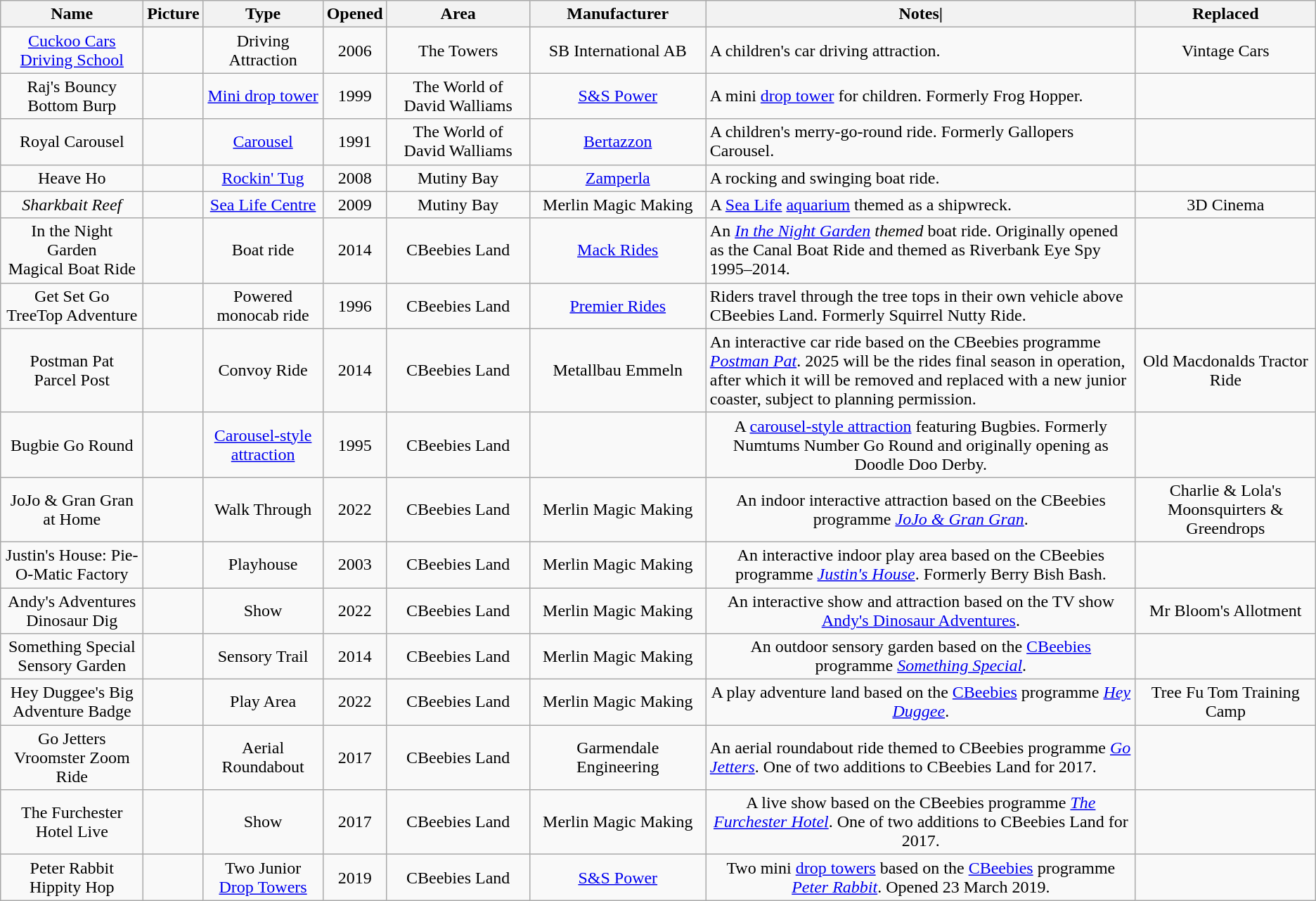<table class="sortable wikitable" style="text-align:center;">
<tr>
<th scope="col" style="width:8em;">Name</th>
<th>Picture</th>
<th>Type</th>
<th>Opened</th>
<th scope=col style="width:8em;">Area</th>
<th style="width:10em;">Manufacturer</th>
<th ! scope="col" style="width:25em;" class=unsortable>Notes|</th>
<th>Replaced</th>
</tr>
<tr>
<td><a href='#'>Cuckoo Cars Driving School</a></td>
<td> </td>
<td align=center>Driving Attraction</td>
<td>2006</td>
<td style="text-align: center">The Towers</td>
<td style="text-align: center">SB International AB</td>
<td style="text-align:left">A children's car driving attraction.</td>
<td>Vintage Cars</td>
</tr>
<tr>
<td>Raj's Bouncy Bottom Burp</td>
<td></td>
<td align=center><a href='#'>Mini drop tower</a></td>
<td style="text-align: center">1999</td>
<td style="text-align: center">The World of David Walliams</td>
<td style="text-align: center"><a href='#'>S&S Power</a></td>
<td style="text-align:left">A mini <a href='#'>drop tower</a> for children. Formerly Frog Hopper.</td>
<td></td>
</tr>
<tr>
<td>Royal Carousel</td>
<td> </td>
<td align=center><a href='#'>Carousel</a></td>
<td align=center>1991</td>
<td style="text-align: center">The World of David Walliams</td>
<td align=center><a href='#'>Bertazzon</a></td>
<td style="text-align:left">A children's merry-go-round ride. Formerly Gallopers Carousel.</td>
<td></td>
</tr>
<tr>
<td>Heave Ho</td>
<td></td>
<td align=center><a href='#'>Rockin' Tug</a></td>
<td align=center>2008</td>
<td align=center>Mutiny Bay</td>
<td style="text-align:center;"><a href='#'>Zamperla</a></td>
<td style="text-align:left">A rocking and swinging boat ride.</td>
<td></td>
</tr>
<tr>
<td><em>Sharkbait Reef</em></td>
<td> </td>
<td><a href='#'>Sea Life Centre</a></td>
<td>2009</td>
<td>Mutiny Bay</td>
<td>Merlin Magic Making</td>
<td style="text-align:left">A <a href='#'>Sea Life</a> <a href='#'>aquarium</a> themed as a shipwreck.</td>
<td>3D Cinema</td>
</tr>
<tr>
<td>In the Night Garden<br>Magical Boat Ride</td>
<td></td>
<td style="text-align: center">Boat ride</td>
<td align=center>2014</td>
<td style="text-align: center">CBeebies Land</td>
<td><a href='#'>Mack Rides</a></td>
<td style="text-align:left">An <em><a href='#'>In the Night Garden</a> themed</em> boat ride. Originally opened as the Canal Boat Ride and themed as Riverbank Eye Spy 1995–2014.</td>
<td></td>
</tr>
<tr>
<td>Get Set Go<br>TreeTop Adventure</td>
<td></td>
<td>Powered monocab ride</td>
<td>1996</td>
<td>CBeebies Land</td>
<td><a href='#'>Premier Rides</a></td>
<td style="text-align:left">Riders travel through the tree tops in their own vehicle above CBeebies Land. Formerly Squirrel Nutty Ride.</td>
<td></td>
</tr>
<tr>
<td>Postman Pat<br>Parcel Post</td>
<td></td>
<td>Convoy Ride</td>
<td>2014</td>
<td>CBeebies Land</td>
<td>Metallbau Emmeln</td>
<td style="text-align:left">An interactive car ride based on the CBeebies programme <em><a href='#'>Postman Pat</a></em>. 2025 will be the rides final season in operation, after which it will be removed and replaced with a new junior coaster, subject to planning permission.</td>
<td>Old Macdonalds Tractor Ride</td>
</tr>
<tr>
<td>Bugbie Go Round</td>
<td></td>
<td><a href='#'>Carousel-style attraction</a></td>
<td>1995</td>
<td>CBeebies Land</td>
<td></td>
<td>A <a href='#'>carousel-style attraction</a> featuring Bugbies. Formerly Numtums Number Go Round and originally opening as Doodle Doo Derby.</td>
<td></td>
</tr>
<tr>
<td>JoJo & Gran Gran at Home</td>
<td></td>
<td>Walk Through</td>
<td>2022</td>
<td>CBeebies Land</td>
<td>Merlin Magic Making</td>
<td>An indoor interactive attraction based on the CBeebies programme <em><a href='#'>JoJo & Gran Gran</a></em>.</td>
<td>Charlie & Lola's Moonsquirters & Greendrops</td>
</tr>
<tr>
<td>Justin's House: Pie-O-Matic Factory</td>
<td></td>
<td>Playhouse</td>
<td>2003</td>
<td>CBeebies Land</td>
<td>Merlin Magic Making</td>
<td>An interactive indoor play area based on the CBeebies programme <em><a href='#'>Justin's House</a></em>. Formerly Berry Bish Bash.</td>
<td></td>
</tr>
<tr>
<td>Andy's Adventures Dinosaur Dig</td>
<td></td>
<td>Show</td>
<td>2022</td>
<td>CBeebies Land</td>
<td>Merlin Magic Making</td>
<td>An interactive show and attraction based on the TV show <a href='#'>Andy's Dinosaur Adventures</a>.</td>
<td>Mr Bloom's Allotment</td>
</tr>
<tr>
<td>Something Special Sensory Garden</td>
<td></td>
<td>Sensory Trail</td>
<td>2014</td>
<td>CBeebies Land</td>
<td>Merlin Magic Making</td>
<td>An outdoor sensory garden based on the <a href='#'>CBeebies</a> programme <a href='#'><em>Something Special</em></a>.</td>
<td></td>
</tr>
<tr>
<td>Hey Duggee's Big Adventure Badge</td>
<td></td>
<td>Play Area</td>
<td>2022</td>
<td>CBeebies Land</td>
<td>Merlin Magic Making</td>
<td>A play adventure land based on the <a href='#'>CBeebies</a> programme <em><a href='#'>Hey Duggee</a></em>.</td>
<td>Tree Fu Tom Training Camp</td>
</tr>
<tr>
<td>Go Jetters Vroomster Zoom Ride</td>
<td></td>
<td align=center>Aerial Roundabout</td>
<td style="text-align:center;">2017</td>
<td align=center>CBeebies Land</td>
<td align=center>Garmendale Engineering</td>
<td style="text-align:left">An aerial roundabout ride themed to CBeebies programme <em><a href='#'>Go Jetters</a></em>. One of two additions to CBeebies Land for 2017.</td>
<td></td>
</tr>
<tr>
<td>The Furchester Hotel Live</td>
<td></td>
<td>Show</td>
<td>2017</td>
<td>CBeebies Land</td>
<td>Merlin Magic Making</td>
<td>A live show based on the CBeebies programme <em><a href='#'>The Furchester Hotel</a></em>. One of two additions to CBeebies Land for 2017.</td>
<td></td>
</tr>
<tr>
<td>Peter Rabbit Hippity Hop</td>
<td></td>
<td>Two Junior <a href='#'>Drop Towers</a></td>
<td>2019</td>
<td>CBeebies Land</td>
<td><a href='#'>S&S Power</a></td>
<td>Two mini <a href='#'>drop towers</a> based on the <a href='#'>CBeebies</a> programme <a href='#'><em>Peter Rabbit</em></a>. Opened 23 March 2019.</td>
<td></td>
</tr>
</table>
